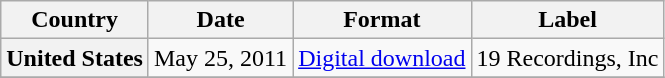<table class="wikitable plainrowheaders">
<tr>
<th scope="col">Country</th>
<th scope="col">Date</th>
<th scope="col">Format</th>
<th scope="col">Label</th>
</tr>
<tr>
<th scope="row">United States</th>
<td>May 25, 2011</td>
<td><a href='#'>Digital download</a></td>
<td>19 Recordings, Inc</td>
</tr>
<tr>
</tr>
</table>
